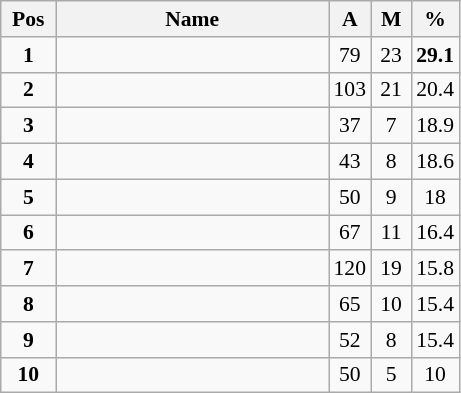<table class="wikitable" style="text-align:center; font-size:90%;">
<tr>
<th width=30px>Pos</th>
<th width=175px>Name</th>
<th width=20px>A</th>
<th width=20px>M</th>
<th width=25px>%</th>
</tr>
<tr>
<td><strong>1</strong></td>
<td align=left><strong></strong></td>
<td>79</td>
<td>23</td>
<td><strong>29.1</strong></td>
</tr>
<tr>
<td><strong>2</strong></td>
<td align=left></td>
<td>103</td>
<td>21</td>
<td>20.4</td>
</tr>
<tr>
<td><strong>3</strong></td>
<td align=left></td>
<td>37</td>
<td>7</td>
<td>18.9</td>
</tr>
<tr>
<td><strong>4</strong></td>
<td align=left></td>
<td>43</td>
<td>8</td>
<td>18.6</td>
</tr>
<tr>
<td><strong>5</strong></td>
<td align=left></td>
<td>50</td>
<td>9</td>
<td>18</td>
</tr>
<tr>
<td><strong>6</strong></td>
<td align=left></td>
<td>67</td>
<td>11</td>
<td>16.4</td>
</tr>
<tr>
<td><strong>7</strong></td>
<td align=left></td>
<td>120</td>
<td>19</td>
<td>15.8</td>
</tr>
<tr>
<td><strong>8</strong></td>
<td align=left></td>
<td>65</td>
<td>10</td>
<td>15.4</td>
</tr>
<tr>
<td><strong>9</strong></td>
<td align=left></td>
<td>52</td>
<td>8</td>
<td>15.4</td>
</tr>
<tr>
<td><strong>10</strong></td>
<td align=left></td>
<td>50</td>
<td>5</td>
<td>10</td>
</tr>
</table>
